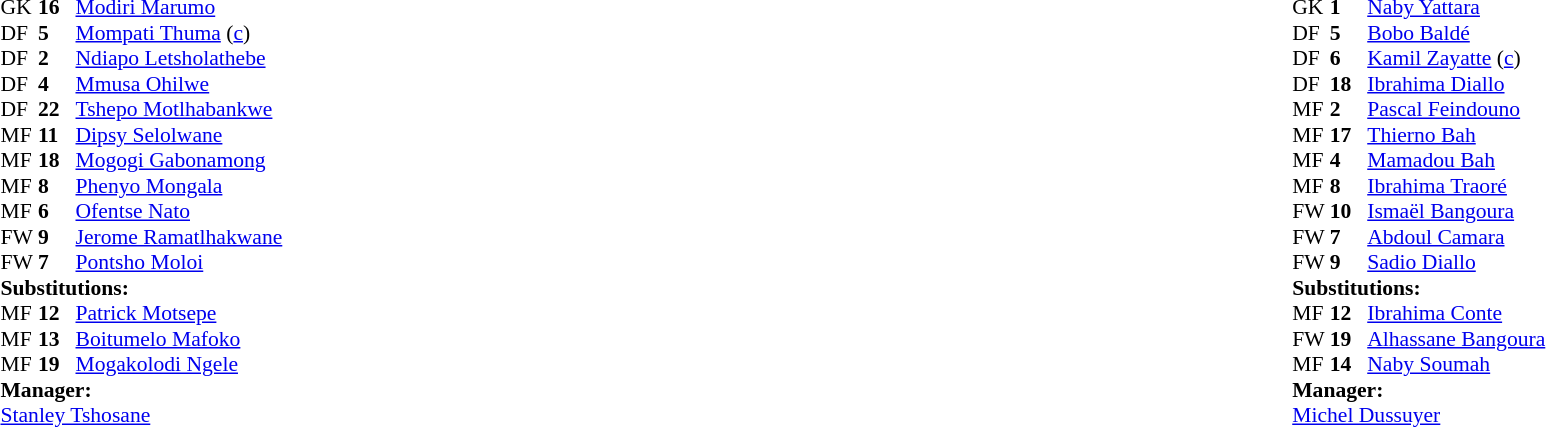<table width="100%">
<tr>
<td valign="top" width="50%"><br><table style="font-size: 90%" cellspacing="0" cellpadding="0">
<tr>
<th width="25"></th>
<th width="25"></th>
</tr>
<tr>
<td>GK</td>
<td><strong>16</strong></td>
<td><a href='#'>Modiri Marumo</a></td>
</tr>
<tr>
<td>DF</td>
<td><strong>5</strong></td>
<td><a href='#'>Mompati Thuma</a> (<a href='#'>c</a>)</td>
</tr>
<tr>
<td>DF</td>
<td><strong>2</strong></td>
<td><a href='#'>Ndiapo Letsholathebe</a></td>
</tr>
<tr>
<td>DF</td>
<td><strong>4</strong></td>
<td><a href='#'>Mmusa Ohilwe</a></td>
<td></td>
</tr>
<tr>
<td>DF</td>
<td><strong>22</strong></td>
<td><a href='#'>Tshepo Motlhabankwe</a></td>
<td></td>
</tr>
<tr>
<td>MF</td>
<td><strong>11</strong></td>
<td><a href='#'>Dipsy Selolwane</a></td>
</tr>
<tr>
<td>MF</td>
<td><strong>18</strong></td>
<td><a href='#'>Mogogi Gabonamong</a></td>
</tr>
<tr>
<td>MF</td>
<td><strong>8</strong></td>
<td><a href='#'>Phenyo Mongala</a></td>
<td></td>
<td></td>
</tr>
<tr>
<td>MF</td>
<td><strong>6</strong></td>
<td><a href='#'>Ofentse Nato</a></td>
<td></td>
<td></td>
</tr>
<tr>
<td>FW</td>
<td><strong>9</strong></td>
<td><a href='#'>Jerome Ramatlhakwane</a></td>
</tr>
<tr>
<td>FW</td>
<td><strong>7</strong></td>
<td><a href='#'>Pontsho Moloi</a></td>
<td></td>
<td></td>
</tr>
<tr>
<td colspan=3><strong>Substitutions:</strong></td>
</tr>
<tr>
<td>MF</td>
<td><strong>12</strong></td>
<td><a href='#'>Patrick Motsepe</a></td>
<td></td>
<td></td>
</tr>
<tr>
<td>MF</td>
<td><strong>13</strong></td>
<td><a href='#'>Boitumelo Mafoko</a></td>
<td></td>
<td></td>
</tr>
<tr>
<td>MF</td>
<td><strong>19</strong></td>
<td><a href='#'>Mogakolodi Ngele</a></td>
<td></td>
<td></td>
</tr>
<tr>
<td colspan=3><strong>Manager:</strong></td>
</tr>
<tr>
<td colspan=3><a href='#'>Stanley Tshosane</a></td>
</tr>
</table>
</td>
<td valign="top"></td>
<td valign="top" width="50%"><br><table style="font-size: 90%" cellspacing="0" cellpadding="0" align="center">
<tr>
<th width=25></th>
<th width=25></th>
</tr>
<tr>
<td>GK</td>
<td><strong>1</strong></td>
<td><a href='#'>Naby Yattara</a></td>
<td></td>
</tr>
<tr>
<td>DF</td>
<td><strong>5</strong></td>
<td><a href='#'>Bobo Baldé</a></td>
</tr>
<tr>
<td>DF</td>
<td><strong>6</strong></td>
<td><a href='#'>Kamil Zayatte</a> (<a href='#'>c</a>)</td>
<td></td>
</tr>
<tr>
<td>DF</td>
<td><strong>18</strong></td>
<td><a href='#'>Ibrahima Diallo</a></td>
</tr>
<tr>
<td>MF</td>
<td><strong>2</strong></td>
<td><a href='#'>Pascal Feindouno</a></td>
<td></td>
<td></td>
</tr>
<tr>
<td>MF</td>
<td><strong>17</strong></td>
<td><a href='#'>Thierno Bah</a></td>
</tr>
<tr>
<td>MF</td>
<td><strong>4</strong></td>
<td><a href='#'>Mamadou Bah</a></td>
</tr>
<tr>
<td>MF</td>
<td><strong>8</strong></td>
<td><a href='#'>Ibrahima Traoré</a></td>
<td></td>
<td></td>
</tr>
<tr>
<td>FW</td>
<td><strong>10</strong></td>
<td><a href='#'>Ismaël Bangoura</a></td>
</tr>
<tr>
<td>FW</td>
<td><strong>7</strong></td>
<td><a href='#'>Abdoul Camara</a></td>
</tr>
<tr>
<td>FW</td>
<td><strong>9</strong></td>
<td><a href='#'>Sadio Diallo</a></td>
<td></td>
<td></td>
</tr>
<tr>
<td colspan=3><strong>Substitutions:</strong></td>
</tr>
<tr>
<td>MF</td>
<td><strong>12</strong></td>
<td><a href='#'>Ibrahima Conte</a></td>
<td></td>
<td></td>
</tr>
<tr>
<td>FW</td>
<td><strong>19</strong></td>
<td><a href='#'>Alhassane Bangoura</a></td>
<td></td>
<td></td>
</tr>
<tr>
<td>MF</td>
<td><strong>14</strong></td>
<td><a href='#'>Naby Soumah</a></td>
<td></td>
<td></td>
</tr>
<tr>
<td colspan=3><strong>Manager:</strong></td>
</tr>
<tr>
<td colspan=3> <a href='#'>Michel Dussuyer</a></td>
</tr>
</table>
</td>
</tr>
</table>
